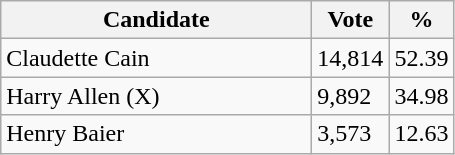<table class="wikitable">
<tr>
<th bgcolor="#DDDDFF" width="200px">Candidate</th>
<th bgcolor="#DDDDFF">Vote</th>
<th bgcolor="#DDDDFF">%</th>
</tr>
<tr>
<td>Claudette Cain</td>
<td>14,814</td>
<td>52.39</td>
</tr>
<tr>
<td>Harry Allen (X)</td>
<td>9,892</td>
<td>34.98</td>
</tr>
<tr>
<td>Henry Baier</td>
<td>3,573</td>
<td>12.63</td>
</tr>
</table>
